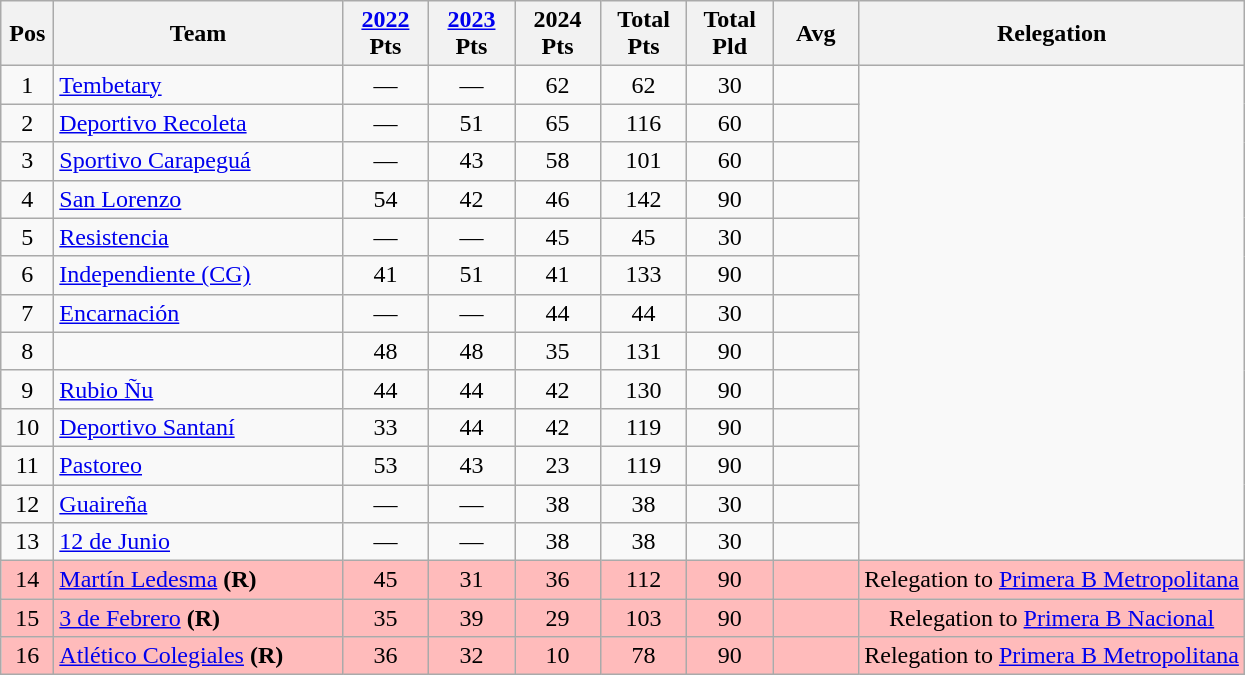<table class="wikitable" style="text-align:center">
<tr>
<th width=28>Pos<br></th>
<th width=185>Team<br></th>
<th width=50><a href='#'>2022</a><br>Pts</th>
<th width=50><a href='#'>2023</a><br>Pts</th>
<th width=50>2024<br>Pts</th>
<th width=50>Total<br>Pts</th>
<th width=50>Total<br>Pld</th>
<th width=50>Avg</th>
<th>Relegation</th>
</tr>
<tr>
<td>1</td>
<td align="left"><a href='#'>Tembetary</a></td>
<td>—</td>
<td>—</td>
<td>62</td>
<td>62</td>
<td>30</td>
<td><strong></strong></td>
<td rowspan=13></td>
</tr>
<tr>
<td>2</td>
<td align="left"><a href='#'>Deportivo Recoleta</a></td>
<td>—</td>
<td>51</td>
<td>65</td>
<td>116</td>
<td>60</td>
<td><strong></strong></td>
</tr>
<tr>
<td>3</td>
<td align="left"><a href='#'>Sportivo Carapeguá</a></td>
<td>—</td>
<td>43</td>
<td>58</td>
<td>101</td>
<td>60</td>
<td><strong></strong></td>
</tr>
<tr>
<td>4</td>
<td align="left"><a href='#'>San Lorenzo</a></td>
<td>54</td>
<td>42</td>
<td>46</td>
<td>142</td>
<td>90</td>
<td><strong></strong></td>
</tr>
<tr>
<td>5</td>
<td align="left"><a href='#'>Resistencia</a></td>
<td>—</td>
<td>—</td>
<td>45</td>
<td>45</td>
<td>30</td>
<td><strong></strong></td>
</tr>
<tr>
<td>6</td>
<td align="left"><a href='#'>Independiente (CG)</a></td>
<td>41</td>
<td>51</td>
<td>41</td>
<td>133</td>
<td>90</td>
<td><strong></strong></td>
</tr>
<tr>
<td>7</td>
<td align="left"><a href='#'>Encarnación</a></td>
<td>—</td>
<td>—</td>
<td>44</td>
<td>44</td>
<td>30</td>
<td><strong></strong></td>
</tr>
<tr>
<td>8</td>
<td align="left"></td>
<td>48</td>
<td>48</td>
<td>35</td>
<td>131</td>
<td>90</td>
<td><strong></strong></td>
</tr>
<tr>
<td>9</td>
<td align="left"><a href='#'>Rubio Ñu</a></td>
<td>44</td>
<td>44</td>
<td>42</td>
<td>130</td>
<td>90</td>
<td><strong></strong></td>
</tr>
<tr>
<td>10</td>
<td align="left"><a href='#'>Deportivo Santaní</a></td>
<td>33</td>
<td>44</td>
<td>42</td>
<td>119</td>
<td>90</td>
<td><strong></strong></td>
</tr>
<tr>
<td>11</td>
<td align="left"><a href='#'>Pastoreo</a></td>
<td>53</td>
<td>43</td>
<td>23</td>
<td>119</td>
<td>90</td>
<td><strong></strong></td>
</tr>
<tr>
<td>12</td>
<td align="left"><a href='#'>Guaireña</a></td>
<td>—</td>
<td>—</td>
<td>38</td>
<td>38</td>
<td>30</td>
<td><strong></strong></td>
</tr>
<tr>
<td>13</td>
<td align="left"><a href='#'>12 de Junio</a></td>
<td>—</td>
<td>—</td>
<td>38</td>
<td>38</td>
<td>30</td>
<td><strong></strong></td>
</tr>
<tr bgcolor=#FFBBBB>
<td>14</td>
<td align="left"><a href='#'>Martín Ledesma</a> <strong>(R)</strong></td>
<td>45</td>
<td>31</td>
<td>36</td>
<td>112</td>
<td>90</td>
<td><strong></strong></td>
<td>Relegation to <a href='#'>Primera B Metropolitana</a></td>
</tr>
<tr bgcolor=#FFBBBB>
<td>15</td>
<td align="left"><a href='#'>3 de Febrero</a> <strong>(R)</strong></td>
<td>35</td>
<td>39</td>
<td>29</td>
<td>103</td>
<td>90</td>
<td><strong></strong></td>
<td>Relegation to <a href='#'>Primera B Nacional</a></td>
</tr>
<tr bgcolor=#FFBBBB>
<td>16</td>
<td align="left"><a href='#'>Atlético Colegiales</a> <strong>(R)</strong></td>
<td>36</td>
<td>32</td>
<td>10</td>
<td>78</td>
<td>90</td>
<td><strong></strong></td>
<td>Relegation to <a href='#'>Primera B Metropolitana</a></td>
</tr>
</table>
